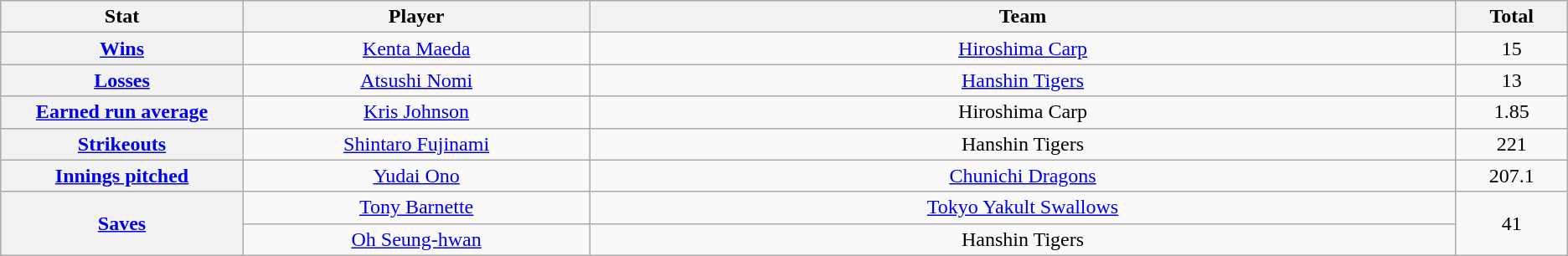<table class="wikitable" style="text-align:center;">
<tr>
<th scope="col" style="width:7%;">Stat</th>
<th scope="col" style="width:10%;">Player</th>
<th scope="col" style="width:25%;">Team</th>
<th scope="col" style="width:3%;">Total</th>
</tr>
<tr>
<th scope="row" style="text-align:center;"><a href='#'>Wins</a></th>
<td><a href='#'>Kenta Maeda</a></td>
<td><a href='#'>Hiroshima Carp</a></td>
<td>15</td>
</tr>
<tr>
<th scope="row" style="text-align:center;"><a href='#'>Losses</a></th>
<td><a href='#'>Atsushi Nomi</a></td>
<td><a href='#'>Hanshin Tigers</a></td>
<td>13</td>
</tr>
<tr>
<th scope="row" style="text-align:center;"><a href='#'>Earned run average</a></th>
<td><a href='#'>Kris Johnson</a></td>
<td>Hiroshima Carp</td>
<td>1.85</td>
</tr>
<tr>
<th scope="row" style="text-align:center;"><a href='#'>Strikeouts</a></th>
<td><a href='#'>Shintaro Fujinami</a></td>
<td>Hanshin Tigers</td>
<td>221</td>
</tr>
<tr>
<th scope="row" style="text-align:center;"><a href='#'>Innings pitched</a></th>
<td><a href='#'>Yudai Ono</a></td>
<td><a href='#'>Chunichi Dragons</a></td>
<td>207.1</td>
</tr>
<tr>
<th scope="row" rowspan="2" style="text-align:center;"><a href='#'>Saves</a></th>
<td><a href='#'>Tony Barnette</a></td>
<td><a href='#'>Tokyo Yakult Swallows</a></td>
<td rowspan="2">41</td>
</tr>
<tr>
<td><a href='#'>Oh Seung-hwan</a></td>
<td>Hanshin Tigers</td>
</tr>
</table>
